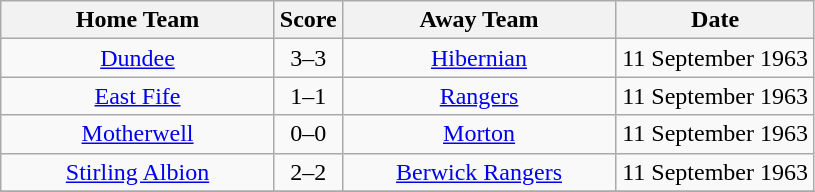<table class="wikitable" style="text-align:center;">
<tr>
<th width=175>Home Team</th>
<th width=20>Score</th>
<th width=175>Away Team</th>
<th width= 125>Date</th>
</tr>
<tr>
<td><a href='#'>Dundee</a></td>
<td>3–3</td>
<td><a href='#'>Hibernian</a></td>
<td>11 September 1963</td>
</tr>
<tr>
<td><a href='#'>East Fife</a></td>
<td>1–1</td>
<td><a href='#'>Rangers</a></td>
<td>11 September 1963</td>
</tr>
<tr>
<td><a href='#'>Motherwell</a></td>
<td>0–0</td>
<td><a href='#'>Morton</a></td>
<td>11 September 1963</td>
</tr>
<tr>
<td><a href='#'>Stirling Albion</a></td>
<td>2–2</td>
<td><a href='#'>Berwick Rangers</a></td>
<td>11 September 1963</td>
</tr>
<tr>
</tr>
</table>
